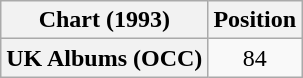<table class="wikitable plainrowheaders" style="text-align:center;">
<tr>
<th>Chart (1993)</th>
<th>Position</th>
</tr>
<tr>
<th scope="row">UK Albums (OCC)</th>
<td>84</td>
</tr>
</table>
